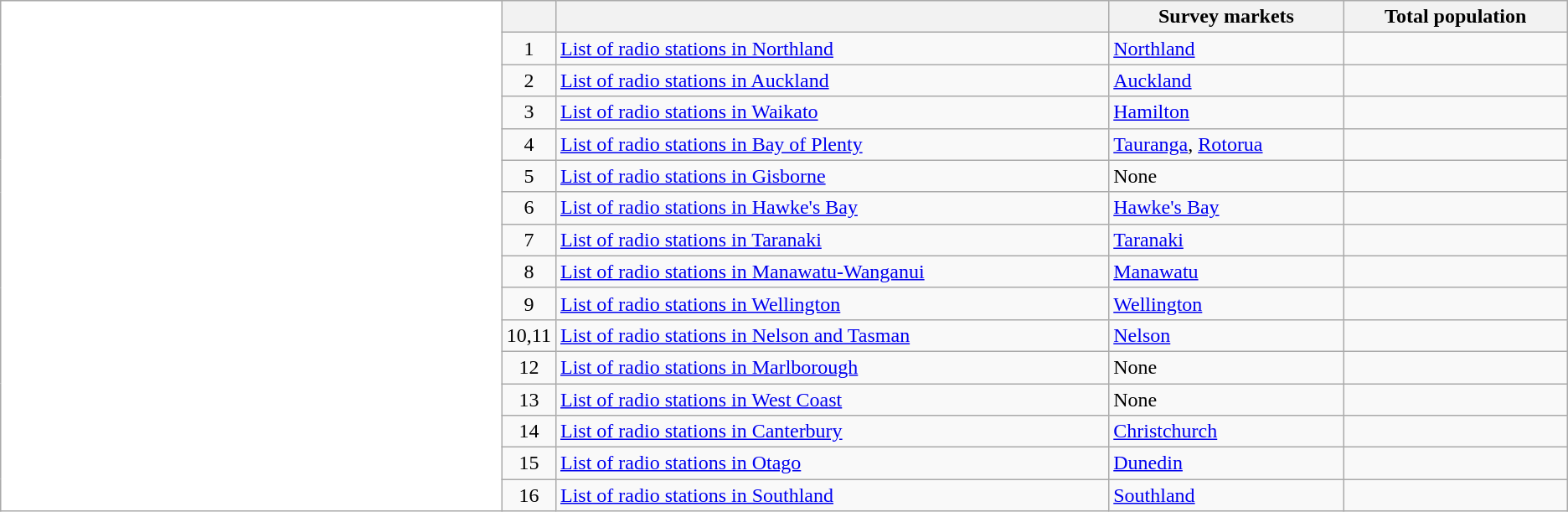<table class="wikitable">
<tr>
<th style="background: white" rowspan="18" width="32%"><br></th>
<th bgcolor="#efefef" width="3%"></th>
<th align="left" bgcolor="#f2f2f4"></th>
<th align="left" bgcolor="#f2f2f4">Survey markets</th>
<th align="right" bgcolor="#f2f2f4">Total population</th>
</tr>
<tr>
<td align="center">1</td>
<td><a href='#'>List of radio stations in Northland</a></td>
<td><a href='#'>Northland</a></td>
<td align="right"></td>
</tr>
<tr>
<td align="center">2</td>
<td><a href='#'>List of radio stations in Auckland</a></td>
<td><a href='#'>Auckland</a></td>
<td align="right"></td>
</tr>
<tr>
<td align="center">3</td>
<td><a href='#'>List of radio stations in Waikato</a></td>
<td><a href='#'>Hamilton</a></td>
<td align="right"></td>
</tr>
<tr>
<td align="center">4</td>
<td><a href='#'>List of radio stations in Bay of Plenty</a></td>
<td><a href='#'>Tauranga</a>, <a href='#'>Rotorua</a></td>
<td align="right"></td>
</tr>
<tr>
<td align="center">5</td>
<td><a href='#'>List of radio stations in Gisborne</a></td>
<td>None</td>
<td align="right"></td>
</tr>
<tr>
<td align="center">6</td>
<td><a href='#'>List of radio stations in Hawke's Bay</a></td>
<td><a href='#'>Hawke's Bay</a></td>
<td align="right"></td>
</tr>
<tr>
<td align="center">7</td>
<td><a href='#'>List of radio stations in Taranaki</a></td>
<td><a href='#'>Taranaki</a></td>
<td align="right"></td>
</tr>
<tr>
<td align="center">8</td>
<td><a href='#'>List of radio stations in Manawatu-Wanganui</a></td>
<td><a href='#'>Manawatu</a></td>
<td align="right"></td>
</tr>
<tr>
<td align="center">9</td>
<td><a href='#'>List of radio stations in Wellington</a></td>
<td><a href='#'>Wellington</a></td>
<td align="right"></td>
</tr>
<tr>
<td align="center">10,11</td>
<td><a href='#'>List of radio stations in Nelson and Tasman</a></td>
<td><a href='#'>Nelson</a></td>
<td align="right"></td>
</tr>
<tr>
<td align="center">12</td>
<td><a href='#'>List of radio stations in Marlborough</a></td>
<td>None</td>
<td align="right"></td>
</tr>
<tr>
<td align="center">13</td>
<td><a href='#'>List of radio stations in West Coast</a></td>
<td>None</td>
<td align="right"></td>
</tr>
<tr>
<td align="center">14</td>
<td><a href='#'>List of radio stations in Canterbury</a></td>
<td><a href='#'>Christchurch</a></td>
<td align="right"></td>
</tr>
<tr>
<td align="center">15</td>
<td><a href='#'>List of radio stations in Otago</a></td>
<td><a href='#'>Dunedin</a></td>
<td align="right"></td>
</tr>
<tr>
<td align="center">16</td>
<td><a href='#'>List of radio stations in Southland</a></td>
<td><a href='#'>Southland</a></td>
<td align="right"></td>
</tr>
</table>
